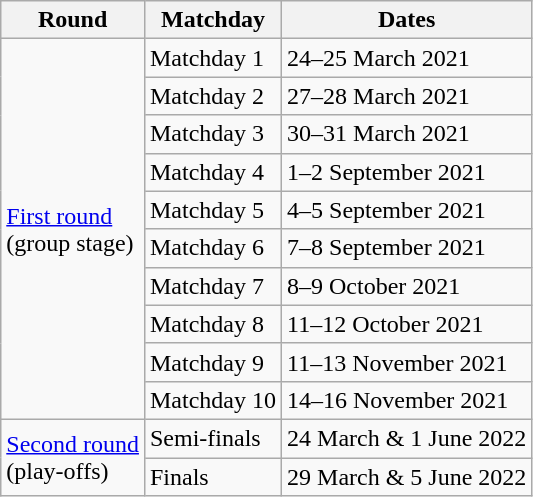<table class="wikitable">
<tr>
<th>Round</th>
<th>Matchday</th>
<th>Dates</th>
</tr>
<tr>
<td rowspan="10"><a href='#'>First round</a><br>(group stage)</td>
<td>Matchday 1</td>
<td>24–25 March 2021</td>
</tr>
<tr>
<td>Matchday 2</td>
<td>27–28 March 2021</td>
</tr>
<tr>
<td>Matchday 3</td>
<td>30–31 March 2021</td>
</tr>
<tr>
<td>Matchday 4</td>
<td>1–2 September 2021</td>
</tr>
<tr>
<td>Matchday 5</td>
<td>4–5 September 2021</td>
</tr>
<tr>
<td>Matchday 6</td>
<td>7–8 September 2021</td>
</tr>
<tr>
<td>Matchday 7</td>
<td>8–9 October 2021</td>
</tr>
<tr>
<td>Matchday 8</td>
<td>11–12 October 2021</td>
</tr>
<tr>
<td>Matchday 9</td>
<td>11–13 November 2021</td>
</tr>
<tr>
<td>Matchday 10</td>
<td>14–16 November 2021</td>
</tr>
<tr>
<td rowspan="2"><a href='#'>Second round</a><br>(play-offs)</td>
<td>Semi-finals</td>
<td>24 March & 1 June 2022</td>
</tr>
<tr>
<td>Finals</td>
<td>29 March & 5 June 2022</td>
</tr>
</table>
